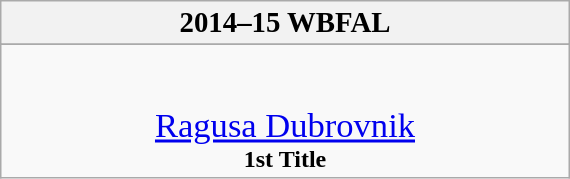<table class="wikitable" style="margin: 0 auto; width: 30%;">
<tr>
<th><big>2014–15 WBFAL</big><br></th>
</tr>
<tr>
</tr>
<tr>
<td align=center><br><br><big><big><a href='#'>Ragusa Dubrovnik</a><br></big></big><strong>1st Title</strong></td>
</tr>
</table>
